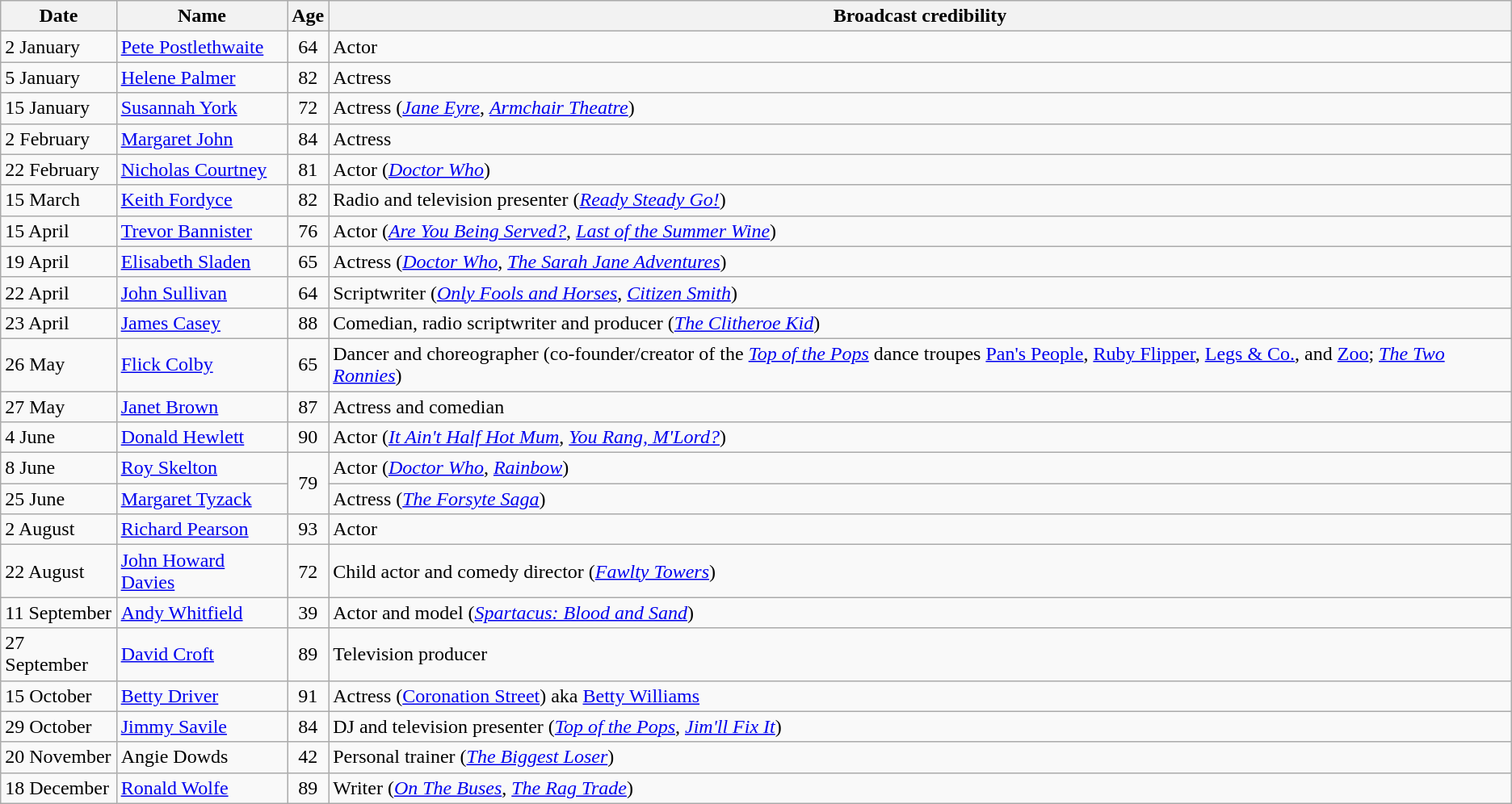<table class="wikitable">
<tr>
<th>Date</th>
<th>Name</th>
<th>Age</th>
<th>Broadcast credibility</th>
</tr>
<tr>
<td>2 January</td>
<td><a href='#'>Pete Postlethwaite</a></td>
<td align=center>64</td>
<td>Actor</td>
</tr>
<tr>
<td>5 January</td>
<td><a href='#'>Helene Palmer</a></td>
<td align=center>82</td>
<td>Actress</td>
</tr>
<tr>
<td>15 January</td>
<td><a href='#'>Susannah York</a></td>
<td align=center>72</td>
<td>Actress (<em><a href='#'>Jane Eyre</a></em>, <em><a href='#'>Armchair Theatre</a></em>)</td>
</tr>
<tr>
<td>2 February</td>
<td><a href='#'>Margaret John</a></td>
<td align=center>84</td>
<td>Actress</td>
</tr>
<tr>
<td>22 February</td>
<td><a href='#'>Nicholas Courtney</a></td>
<td align=center>81</td>
<td>Actor (<em><a href='#'>Doctor Who</a></em>)</td>
</tr>
<tr>
<td>15 March</td>
<td><a href='#'>Keith Fordyce</a></td>
<td align=center>82</td>
<td>Radio and television presenter (<em><a href='#'>Ready Steady Go!</a></em>)</td>
</tr>
<tr>
<td>15 April</td>
<td><a href='#'>Trevor Bannister</a></td>
<td align=center>76</td>
<td>Actor (<em><a href='#'>Are You Being Served?</a></em>, <em><a href='#'>Last of the Summer Wine</a></em>)</td>
</tr>
<tr>
<td>19 April</td>
<td><a href='#'>Elisabeth Sladen</a></td>
<td align=center>65</td>
<td>Actress (<em><a href='#'>Doctor Who</a></em>, <em><a href='#'>The Sarah Jane Adventures</a></em>)</td>
</tr>
<tr>
<td>22 April</td>
<td><a href='#'>John Sullivan</a></td>
<td align=center>64</td>
<td>Scriptwriter (<em><a href='#'>Only Fools and Horses</a></em>, <em><a href='#'>Citizen Smith</a></em>)</td>
</tr>
<tr>
<td>23 April</td>
<td><a href='#'>James Casey</a></td>
<td align=center>88</td>
<td>Comedian, radio scriptwriter and producer (<em><a href='#'>The Clitheroe Kid</a></em>)</td>
</tr>
<tr>
<td>26 May</td>
<td><a href='#'>Flick Colby</a></td>
<td align=center>65</td>
<td>Dancer and choreographer (co-founder/creator of the <em><a href='#'>Top of the Pops</a></em> dance troupes <a href='#'>Pan's People</a>, <a href='#'>Ruby Flipper</a>, <a href='#'>Legs & Co.</a>, and <a href='#'>Zoo</a>; <em><a href='#'>The Two Ronnies</a></em>)</td>
</tr>
<tr>
<td>27 May</td>
<td><a href='#'>Janet Brown</a></td>
<td align=center>87</td>
<td>Actress and comedian</td>
</tr>
<tr>
<td>4 June</td>
<td><a href='#'>Donald Hewlett</a></td>
<td align=center>90</td>
<td>Actor (<em><a href='#'>It Ain't Half Hot Mum</a></em>, <em><a href='#'>You Rang, M'Lord?</a></em>)</td>
</tr>
<tr>
<td>8 June</td>
<td><a href='#'>Roy Skelton</a></td>
<td style="text-align:center;" rowspan="2">79</td>
<td>Actor (<em><a href='#'>Doctor Who</a></em>, <em><a href='#'>Rainbow</a></em>)</td>
</tr>
<tr>
<td>25 June</td>
<td><a href='#'>Margaret Tyzack</a></td>
<td>Actress (<em><a href='#'>The Forsyte Saga</a></em>)</td>
</tr>
<tr>
<td>2 August</td>
<td><a href='#'>Richard Pearson</a></td>
<td align=center>93</td>
<td>Actor</td>
</tr>
<tr>
<td>22 August</td>
<td><a href='#'>John Howard Davies</a></td>
<td align=center>72</td>
<td>Child actor and comedy director (<em><a href='#'>Fawlty Towers</a></em>)</td>
</tr>
<tr>
<td>11 September</td>
<td><a href='#'>Andy Whitfield</a></td>
<td align=center>39</td>
<td>Actor and model (<em><a href='#'>Spartacus: Blood and Sand</a></em>)</td>
</tr>
<tr>
<td>27 September</td>
<td><a href='#'>David Croft</a></td>
<td align=center>89</td>
<td>Television producer</td>
</tr>
<tr>
<td>15 October</td>
<td><a href='#'>Betty Driver</a></td>
<td align=center>91</td>
<td>Actress (<a href='#'>Coronation Street</a>) aka <a href='#'>Betty Williams</a></td>
</tr>
<tr>
<td>29 October</td>
<td><a href='#'>Jimmy Savile</a></td>
<td align=center>84</td>
<td>DJ and television presenter (<em><a href='#'>Top of the Pops</a></em>, <em><a href='#'>Jim'll Fix It</a></em>)</td>
</tr>
<tr>
<td>20 November</td>
<td>Angie Dowds</td>
<td align=center>42</td>
<td>Personal trainer (<em><a href='#'>The Biggest Loser</a></em>)</td>
</tr>
<tr>
<td>18 December</td>
<td><a href='#'>Ronald Wolfe</a></td>
<td align=center>89</td>
<td>Writer (<em><a href='#'>On The Buses</a></em>, <em><a href='#'>The Rag Trade</a></em>)</td>
</tr>
</table>
